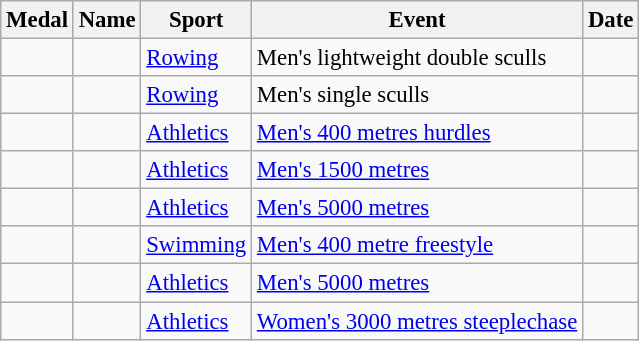<table class="wikitable sortable"  style="font-size:95%">
<tr>
<th>Medal</th>
<th>Name</th>
<th>Sport</th>
<th>Event</th>
<th>Date</th>
</tr>
<tr>
<td></td>
<td><br></td>
<td><a href='#'>Rowing</a></td>
<td>Men's lightweight double sculls</td>
<td></td>
</tr>
<tr>
<td></td>
<td></td>
<td><a href='#'>Rowing</a></td>
<td>Men's single sculls</td>
<td></td>
</tr>
<tr>
<td></td>
<td></td>
<td><a href='#'>Athletics</a></td>
<td><a href='#'>Men's 400 metres hurdles</a></td>
<td></td>
</tr>
<tr>
<td></td>
<td></td>
<td><a href='#'>Athletics</a></td>
<td><a href='#'>Men's 1500 metres</a></td>
<td></td>
</tr>
<tr>
<td></td>
<td></td>
<td><a href='#'>Athletics</a></td>
<td><a href='#'>Men's 5000 metres</a></td>
<td></td>
</tr>
<tr>
<td></td>
<td></td>
<td><a href='#'>Swimming</a></td>
<td><a href='#'>Men's 400 metre freestyle</a></td>
<td></td>
</tr>
<tr>
<td></td>
<td></td>
<td><a href='#'>Athletics</a></td>
<td><a href='#'>Men's 5000 metres</a></td>
<td></td>
</tr>
<tr>
<td></td>
<td></td>
<td><a href='#'>Athletics</a></td>
<td><a href='#'>Women's 3000 metres steeplechase</a></td>
<td></td>
</tr>
</table>
